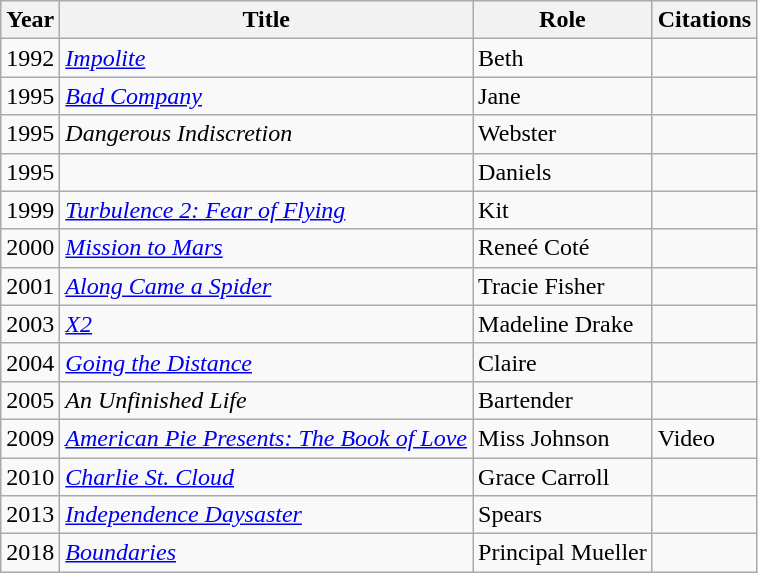<table class="wikitable sortable">
<tr>
<th>Year</th>
<th>Title</th>
<th>Role</th>
<th class="unsortable">Citations</th>
</tr>
<tr>
<td>1992</td>
<td><em><a href='#'>Impolite</a></em></td>
<td>Beth</td>
<td></td>
</tr>
<tr>
<td>1995</td>
<td><em><a href='#'>Bad Company</a></em></td>
<td>Jane</td>
<td></td>
</tr>
<tr>
<td>1995</td>
<td><em>Dangerous Indiscretion</em></td>
<td>Webster</td>
<td></td>
</tr>
<tr>
<td>1995</td>
<td><em></em></td>
<td>Daniels</td>
<td></td>
</tr>
<tr>
<td>1999</td>
<td><em><a href='#'>Turbulence 2: Fear of Flying</a></em></td>
<td>Kit</td>
<td></td>
</tr>
<tr>
<td>2000</td>
<td><em><a href='#'>Mission to Mars</a></em></td>
<td>Reneé Coté</td>
<td></td>
</tr>
<tr>
<td>2001</td>
<td><em><a href='#'>Along Came a Spider</a></em></td>
<td>Tracie Fisher</td>
<td></td>
</tr>
<tr>
<td>2003</td>
<td><em><a href='#'>X2</a></em></td>
<td>Madeline Drake</td>
<td></td>
</tr>
<tr>
<td>2004</td>
<td><em><a href='#'>Going the Distance</a></em></td>
<td>Claire</td>
<td></td>
</tr>
<tr>
<td>2005</td>
<td><em>An Unfinished Life</em></td>
<td>Bartender</td>
<td></td>
</tr>
<tr>
<td>2009</td>
<td><em><a href='#'>American Pie Presents: The Book of Love</a></em></td>
<td>Miss Johnson</td>
<td>Video</td>
</tr>
<tr>
<td>2010</td>
<td><em><a href='#'>Charlie St. Cloud</a></em></td>
<td>Grace Carroll</td>
<td></td>
</tr>
<tr>
<td>2013</td>
<td><em><a href='#'>Independence Daysaster</a></em></td>
<td>Spears</td>
<td></td>
</tr>
<tr>
<td>2018</td>
<td><em><a href='#'>Boundaries</a></em></td>
<td>Principal Mueller</td>
<td></td>
</tr>
</table>
